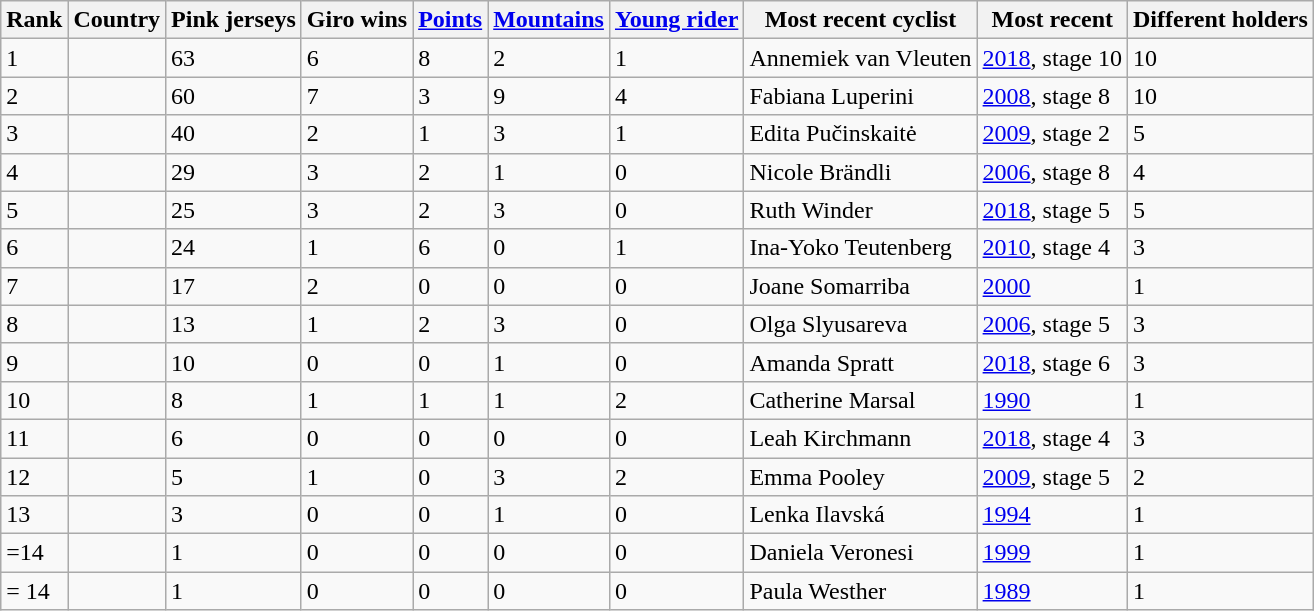<table class="wikitable sortable">
<tr>
<th>Rank</th>
<th>Country</th>
<th>Pink jerseys</th>
<th>Giro wins<br></th>
<th><a href='#'>Points</a><br></th>
<th><a href='#'>Mountains</a><br></th>
<th><a href='#'>Young rider</a><br></th>
<th>Most recent cyclist</th>
<th>Most recent</th>
<th>Different holders</th>
</tr>
<tr>
<td>1</td>
<td></td>
<td>63</td>
<td>6</td>
<td>8</td>
<td>2</td>
<td>1</td>
<td>Annemiek van Vleuten</td>
<td><a href='#'>2018</a>, stage 10</td>
<td>10</td>
</tr>
<tr>
<td>2</td>
<td></td>
<td>60</td>
<td>7</td>
<td>3</td>
<td>9</td>
<td>4</td>
<td>Fabiana Luperini</td>
<td><a href='#'>2008</a>, stage 8</td>
<td>10</td>
</tr>
<tr>
<td>3</td>
<td></td>
<td>40</td>
<td>2</td>
<td>1</td>
<td>3</td>
<td>1</td>
<td>Edita Pučinskaitė</td>
<td><a href='#'>2009</a>, stage 2</td>
<td>5</td>
</tr>
<tr>
<td>4</td>
<td></td>
<td>29</td>
<td>3</td>
<td>2</td>
<td>1</td>
<td>0</td>
<td>Nicole Brändli</td>
<td><a href='#'>2006</a>, stage 8</td>
<td>4</td>
</tr>
<tr>
<td>5</td>
<td></td>
<td>25</td>
<td>3</td>
<td>2</td>
<td>3</td>
<td>0</td>
<td>Ruth Winder</td>
<td><a href='#'>2018</a>, stage 5</td>
<td>5</td>
</tr>
<tr>
<td>6</td>
<td></td>
<td>24</td>
<td>1</td>
<td>6</td>
<td>0</td>
<td>1</td>
<td>Ina-Yoko Teutenberg</td>
<td><a href='#'>2010</a>, stage 4</td>
<td>3</td>
</tr>
<tr>
<td>7</td>
<td></td>
<td>17</td>
<td>2</td>
<td>0</td>
<td>0</td>
<td>0</td>
<td>Joane Somarriba</td>
<td><a href='#'>2000</a></td>
<td>1</td>
</tr>
<tr>
<td>8</td>
<td></td>
<td>13</td>
<td>1</td>
<td>2</td>
<td>3</td>
<td>0</td>
<td>Olga Slyusareva</td>
<td><a href='#'>2006</a>, stage 5</td>
<td>3</td>
</tr>
<tr>
<td>9</td>
<td></td>
<td>10</td>
<td>0</td>
<td>0</td>
<td>1</td>
<td>0</td>
<td>Amanda Spratt</td>
<td><a href='#'>2018</a>, stage 6</td>
<td>3</td>
</tr>
<tr>
<td>10</td>
<td></td>
<td>8</td>
<td>1</td>
<td>1</td>
<td>1</td>
<td>2</td>
<td>Catherine Marsal</td>
<td><a href='#'>1990</a></td>
<td>1</td>
</tr>
<tr>
<td>11</td>
<td></td>
<td>6</td>
<td>0</td>
<td>0</td>
<td>0</td>
<td>0</td>
<td>Leah Kirchmann</td>
<td><a href='#'>2018</a>, stage 4</td>
<td>3</td>
</tr>
<tr>
<td>12</td>
<td></td>
<td>5</td>
<td>1</td>
<td>0</td>
<td>3</td>
<td>2</td>
<td>Emma Pooley</td>
<td><a href='#'>2009</a>, stage 5</td>
<td>2</td>
</tr>
<tr>
<td>13</td>
<td></td>
<td>3</td>
<td>0</td>
<td>0</td>
<td>1</td>
<td>0</td>
<td>Lenka Ilavská</td>
<td><a href='#'>1994</a></td>
<td>1</td>
</tr>
<tr>
<td>=14</td>
<td></td>
<td>1</td>
<td>0</td>
<td>0</td>
<td>0</td>
<td>0</td>
<td>Daniela Veronesi</td>
<td><a href='#'>1999</a></td>
<td>1</td>
</tr>
<tr>
<td>= 14</td>
<td></td>
<td>1</td>
<td>0</td>
<td>0</td>
<td>0</td>
<td>0</td>
<td>Paula Westher</td>
<td><a href='#'>1989</a></td>
<td>1</td>
</tr>
</table>
